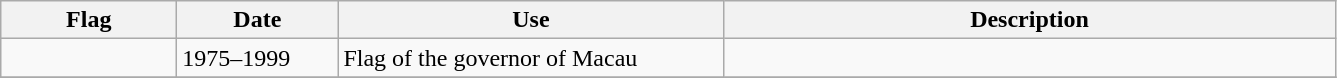<table class="wikitable" style="background:#f9f9f9">
<tr>
<th width="110">Flag</th>
<th width="100">Date</th>
<th width="250">Use</th>
<th width="400">Description</th>
</tr>
<tr>
<td></td>
<td>1975–1999</td>
<td>Flag of the governor of Macau</td>
<td></td>
</tr>
<tr>
</tr>
</table>
